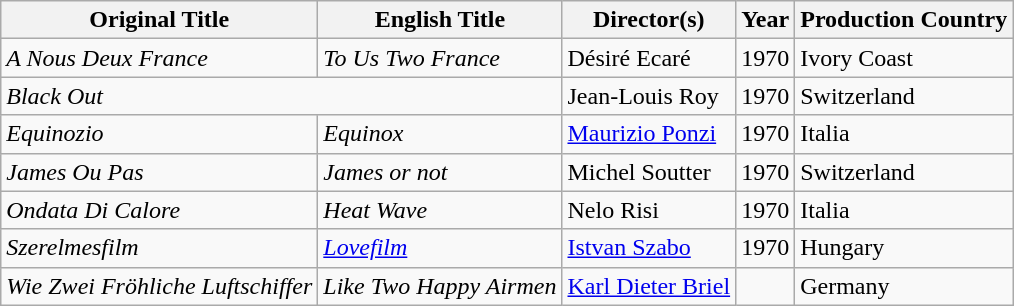<table class="wikitable sortable">
<tr>
<th>Original Title</th>
<th>English Title</th>
<th>Director(s)</th>
<th>Year</th>
<th>Production Country</th>
</tr>
<tr>
<td><em>A Nous Deux France</em></td>
<td><em>To Us Two France</em></td>
<td>Désiré Ecaré</td>
<td>1970</td>
<td>Ivory Coast</td>
</tr>
<tr>
<td colspan="2"><em>Black Out</em></td>
<td>Jean-Louis Roy</td>
<td>1970</td>
<td>Switzerland</td>
</tr>
<tr>
<td><em>Equinozio</em></td>
<td><em>Equinox</em></td>
<td><a href='#'>Maurizio Ponzi</a></td>
<td>1970</td>
<td>Italia</td>
</tr>
<tr>
<td><em>James Ou Pas</em></td>
<td><em>James or not</em></td>
<td>Michel Soutter</td>
<td>1970</td>
<td>Switzerland</td>
</tr>
<tr>
<td><em>Ondata Di Calore</em></td>
<td><em>Heat Wave</em></td>
<td>Nelo Risi</td>
<td>1970</td>
<td>Italia</td>
</tr>
<tr>
<td><em>Szerelmesfilm</em></td>
<td><em><a href='#'>Lovefilm</a></em></td>
<td><a href='#'>Istvan Szabo</a></td>
<td>1970</td>
<td>Hungary</td>
</tr>
<tr>
<td><em>Wie Zwei Fröhliche Luftschiffer</em></td>
<td><em>Like Two Happy Airmen</em></td>
<td><a href='#'>Karl Dieter Briel</a></td>
<td></td>
<td>Germany</td>
</tr>
</table>
